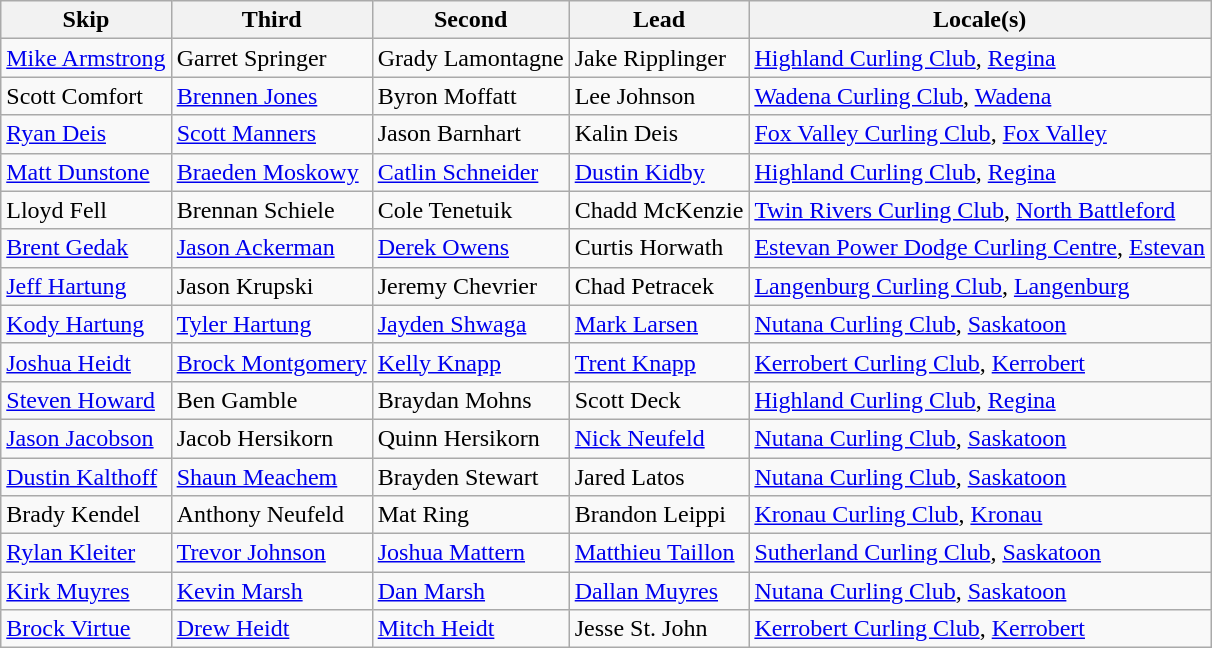<table class="wikitable">
<tr>
<th>Skip</th>
<th>Third</th>
<th>Second</th>
<th>Lead</th>
<th>Locale(s)</th>
</tr>
<tr>
<td><a href='#'>Mike Armstrong</a></td>
<td>Garret Springer</td>
<td>Grady Lamontagne</td>
<td>Jake Ripplinger</td>
<td><a href='#'>Highland Curling Club</a>, <a href='#'>Regina</a></td>
</tr>
<tr>
<td>Scott Comfort</td>
<td><a href='#'>Brennen Jones</a></td>
<td>Byron Moffatt</td>
<td>Lee Johnson</td>
<td><a href='#'>Wadena Curling Club</a>, <a href='#'>Wadena</a></td>
</tr>
<tr>
<td><a href='#'>Ryan Deis</a></td>
<td><a href='#'>Scott Manners</a></td>
<td>Jason Barnhart</td>
<td>Kalin Deis</td>
<td><a href='#'>Fox Valley Curling Club</a>, <a href='#'>Fox Valley</a></td>
</tr>
<tr>
<td><a href='#'>Matt Dunstone</a></td>
<td><a href='#'>Braeden Moskowy</a></td>
<td><a href='#'>Catlin Schneider</a></td>
<td><a href='#'>Dustin Kidby</a></td>
<td><a href='#'>Highland Curling Club</a>, <a href='#'>Regina</a></td>
</tr>
<tr>
<td>Lloyd Fell</td>
<td>Brennan Schiele</td>
<td>Cole Tenetuik</td>
<td>Chadd McKenzie</td>
<td><a href='#'>Twin Rivers Curling Club</a>, <a href='#'>North Battleford</a></td>
</tr>
<tr>
<td><a href='#'>Brent Gedak</a></td>
<td><a href='#'>Jason Ackerman</a></td>
<td><a href='#'>Derek Owens</a></td>
<td>Curtis Horwath</td>
<td><a href='#'>Estevan Power Dodge Curling Centre</a>, <a href='#'>Estevan</a></td>
</tr>
<tr>
<td><a href='#'>Jeff Hartung</a></td>
<td>Jason Krupski</td>
<td>Jeremy Chevrier</td>
<td>Chad Petracek</td>
<td><a href='#'>Langenburg Curling Club</a>, <a href='#'>Langenburg</a></td>
</tr>
<tr>
<td><a href='#'>Kody Hartung</a></td>
<td><a href='#'>Tyler Hartung</a></td>
<td><a href='#'>Jayden Shwaga</a></td>
<td><a href='#'>Mark Larsen</a></td>
<td><a href='#'>Nutana Curling Club</a>, <a href='#'>Saskatoon</a></td>
</tr>
<tr>
<td><a href='#'>Joshua Heidt</a></td>
<td><a href='#'>Brock Montgomery</a></td>
<td><a href='#'>Kelly Knapp</a></td>
<td><a href='#'>Trent Knapp</a></td>
<td><a href='#'>Kerrobert Curling Club</a>, <a href='#'>Kerrobert</a></td>
</tr>
<tr>
<td><a href='#'>Steven Howard</a></td>
<td>Ben Gamble</td>
<td>Braydan Mohns</td>
<td>Scott Deck</td>
<td><a href='#'>Highland Curling Club</a>, <a href='#'>Regina</a></td>
</tr>
<tr>
<td><a href='#'>Jason Jacobson</a></td>
<td>Jacob Hersikorn</td>
<td>Quinn Hersikorn</td>
<td><a href='#'>Nick Neufeld</a></td>
<td><a href='#'>Nutana Curling Club</a>, <a href='#'>Saskatoon</a></td>
</tr>
<tr>
<td><a href='#'>Dustin Kalthoff</a></td>
<td><a href='#'>Shaun Meachem</a></td>
<td>Brayden Stewart</td>
<td>Jared Latos</td>
<td><a href='#'>Nutana Curling Club</a>, <a href='#'>Saskatoon</a></td>
</tr>
<tr>
<td>Brady Kendel</td>
<td>Anthony Neufeld</td>
<td>Mat Ring</td>
<td>Brandon Leippi</td>
<td><a href='#'>Kronau Curling Club</a>, <a href='#'>Kronau</a></td>
</tr>
<tr>
<td><a href='#'>Rylan Kleiter</a></td>
<td><a href='#'>Trevor Johnson</a></td>
<td><a href='#'>Joshua Mattern</a></td>
<td><a href='#'>Matthieu Taillon</a></td>
<td><a href='#'>Sutherland Curling Club</a>, <a href='#'>Saskatoon</a></td>
</tr>
<tr>
<td><a href='#'>Kirk Muyres</a></td>
<td><a href='#'>Kevin Marsh</a></td>
<td><a href='#'>Dan Marsh</a></td>
<td><a href='#'>Dallan Muyres</a></td>
<td><a href='#'>Nutana Curling Club</a>, <a href='#'>Saskatoon</a></td>
</tr>
<tr>
<td><a href='#'>Brock Virtue</a></td>
<td><a href='#'>Drew Heidt</a></td>
<td><a href='#'>Mitch Heidt</a></td>
<td>Jesse St. John</td>
<td><a href='#'>Kerrobert Curling Club</a>, <a href='#'>Kerrobert</a></td>
</tr>
</table>
